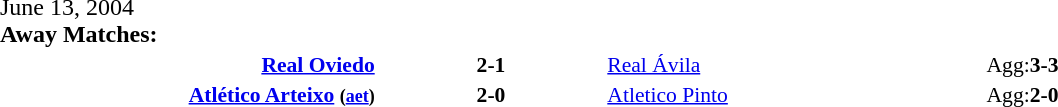<table width=100% cellspacing=1>
<tr>
<th width=20%></th>
<th width=12%></th>
<th width=20%></th>
<th></th>
</tr>
<tr>
<td>June 13, 2004<br><strong>Away Matches:</strong></td>
</tr>
<tr style=font-size:90%>
<td align=right><strong><a href='#'>Real Oviedo</a></strong></td>
<td align=center><strong>2-1</strong></td>
<td><a href='#'>Real Ávila</a></td>
<td>Agg:<strong>3-3</strong></td>
</tr>
<tr style=font-size:90%>
<td align=right><strong><a href='#'>Atlético Arteixo</a> <small>(<a href='#'>aet</a>)</small></strong></td>
<td align=center><strong>2-0</strong></td>
<td><a href='#'>Atletico Pinto</a></td>
<td>Agg:<strong>2-0</strong></td>
</tr>
</table>
